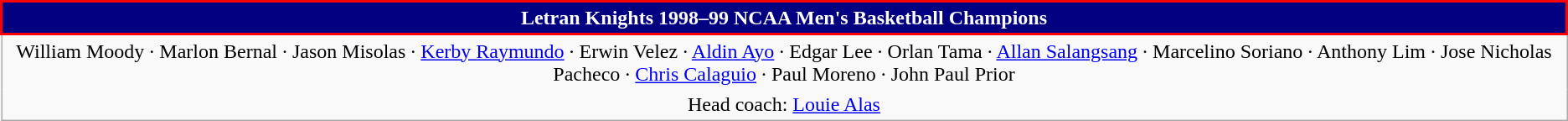<table class="wikitable" style="text-align: center">
<tr>
<th style = "background:#020080; border:2px solid red; color:white">Letran Knights 1998–99 NCAA Men's Basketball Champions</th>
</tr>
<tr>
<td style="border-style: none none none none;">William Moody · Marlon Bernal · Jason Misolas · <a href='#'>Kerby Raymundo</a> · Erwin Velez · <a href='#'>Aldin Ayo</a> · Edgar Lee · Orlan Tama · <a href='#'>Allan Salangsang</a> · Marcelino Soriano · Anthony Lim · Jose Nicholas Pacheco · <a href='#'>Chris Calaguio</a> · Paul Moreno · John Paul Prior</td>
</tr>
<tr>
<td style="border-style: none none none none;">Head coach: <a href='#'>Louie Alas</a></td>
</tr>
</table>
